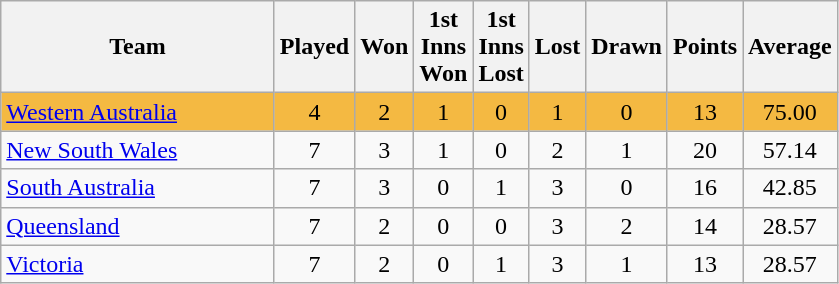<table class="wikitable" style="text-align:center;">
<tr>
<th width=175>Team</th>
<th style="width:30px;" abbr="Played">Played</th>
<th style="width:30px;" abbr="Won">Won</th>
<th style="width:30px;" abbr="1stWon">1st Inns Won</th>
<th style="width:30px;" abbr="1stLost">1st Inns Lost</th>
<th style="width:30px;" abbr="Lost">Lost</th>
<th style="width:30px;" abbr="Drawn">Drawn</th>
<th style="width:30px;" abbr="Points">Points</th>
<th style="width:50px;" abbr="Average">Average</th>
</tr>
<tr style="background:#f4b942;">
<td style="text-align:left;"><a href='#'>Western Australia</a></td>
<td>4</td>
<td>2</td>
<td>1</td>
<td>0</td>
<td>1</td>
<td>0</td>
<td>13</td>
<td>75.00</td>
</tr>
<tr>
<td style="text-align:left;"><a href='#'>New South Wales</a></td>
<td>7</td>
<td>3</td>
<td>1</td>
<td>0</td>
<td>2</td>
<td>1</td>
<td>20</td>
<td>57.14</td>
</tr>
<tr>
<td style="text-align:left;"><a href='#'>South Australia</a></td>
<td>7</td>
<td>3</td>
<td>0</td>
<td>1</td>
<td>3</td>
<td>0</td>
<td>16</td>
<td>42.85</td>
</tr>
<tr>
<td style="text-align:left;"><a href='#'>Queensland</a></td>
<td>7</td>
<td>2</td>
<td>0</td>
<td>0</td>
<td>3</td>
<td>2</td>
<td>14</td>
<td>28.57</td>
</tr>
<tr>
<td style="text-align:left;"><a href='#'>Victoria</a></td>
<td>7</td>
<td>2</td>
<td>0</td>
<td>1</td>
<td>3</td>
<td>1</td>
<td>13</td>
<td>28.57</td>
</tr>
</table>
